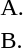<table>
<tr>
<td>A.</td>
<td></td>
</tr>
<tr>
<td>B.</td>
<td></td>
</tr>
</table>
